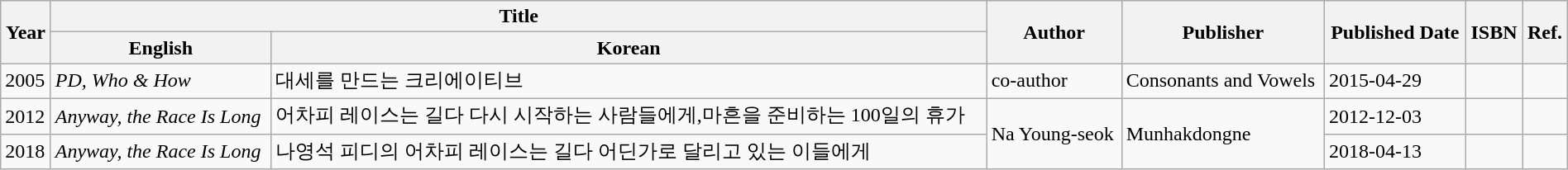<table class="wikitable plainrowheaders" style="text-align:left; font-size:100%; padding:0 auto; width:100%; margin:auto">
<tr>
<th scope="col" rowspan="2">Year</th>
<th scope="col" colspan="2">Title</th>
<th scope="col" rowspan="2">Author</th>
<th scope="col" rowspan="2">Publisher</th>
<th scope="col" rowspan="2">Published Date</th>
<th scope="col" rowspan="2">ISBN</th>
<th rowspan="2">Ref.</th>
</tr>
<tr>
<th>English</th>
<th>Korean</th>
</tr>
<tr>
<td>2005</td>
<td><em>PD, Who & How</em></td>
<td>대세를 만드는 크리에이티브</td>
<td>co-author</td>
<td>Consonants and Vowels</td>
<td>2015-04-29</td>
<td></td>
<td></td>
</tr>
<tr>
<td>2012</td>
<td><em>Anyway, the Race Is Long</em></td>
<td>어차피 레이스는 길다 다시 시작하는 사람들에게,마흔을 준비하는 100일의 휴가</td>
<td rowspan="2">Na Young-seok</td>
<td rowspan="2">Munhakdongne</td>
<td>2012-12-03</td>
<td></td>
<td></td>
</tr>
<tr>
<td>2018</td>
<td><em>Anyway, the Race Is Long</em></td>
<td>나영석 피디의 어차피 레이스는 길다 어딘가로 달리고 있는 이들에게</td>
<td>2018-04-13</td>
<td></td>
<td></td>
</tr>
</table>
